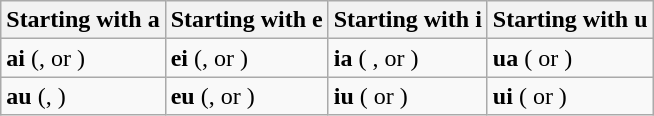<table class="wikitable">
<tr align="center" cellpadding="4">
<th>Starting with <strong>a</strong></th>
<th>Starting with <strong>e</strong></th>
<th>Starting with <strong>i</strong></th>
<th>Starting with <strong>u</strong></th>
</tr>
<tr align="left">
<td><strong>ai</strong> (<span></span>, <span></span> or <span></span>)</td>
<td><strong>ei</strong> (<span></span>, <span></span> or <span></span>)</td>
<td><strong>ia</strong> (<span></span> <span></span>, <span></span> or <span></span>)</td>
<td><strong>ua</strong> (<span></span> or <span></span>)</td>
</tr>
<tr align="left">
<td><strong>au</strong> (<span></span>, <span></span>)</td>
<td><strong>eu</strong> (<span></span>, <span></span> or <span></span>)</td>
<td><strong>iu</strong> (<span></span> or <span></span>)</td>
<td><strong>ui</strong> (<span></span> or <span></span>)</td>
</tr>
</table>
